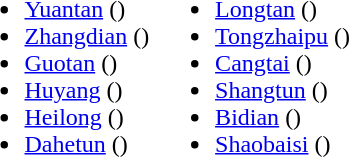<table>
<tr>
<td valign="top"><br><ul><li><a href='#'>Yuantan</a> ()</li><li><a href='#'>Zhangdian</a> ()</li><li><a href='#'>Guotan</a> ()</li><li><a href='#'>Huyang</a> ()</li><li><a href='#'>Heilong</a> ()</li><li><a href='#'>Dahetun</a> ()</li></ul></td>
<td valign="top"><br><ul><li><a href='#'>Longtan</a> ()</li><li><a href='#'>Tongzhaipu</a> ()</li><li><a href='#'>Cangtai</a> ()</li><li><a href='#'>Shangtun</a> ()</li><li><a href='#'>Bidian</a> ()</li><li><a href='#'>Shaobaisi</a> ()</li></ul></td>
</tr>
</table>
